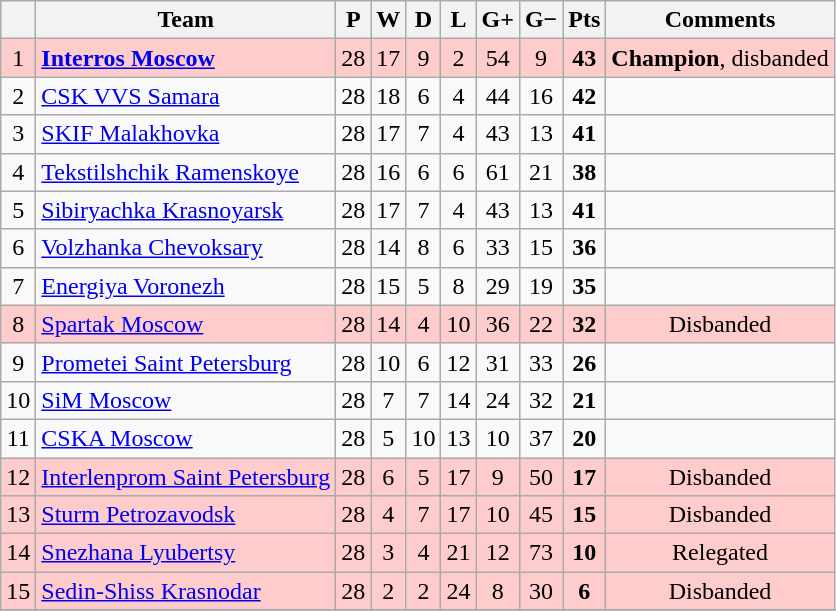<table class="wikitable sortable" style="text-align: center;">
<tr>
<th align="center"></th>
<th align="center">Team</th>
<th align="center">P</th>
<th align="center">W</th>
<th align="center">D</th>
<th align="center">L</th>
<th align="center">G+</th>
<th align="center">G−</th>
<th align="center">Pts</th>
<th align="center">Comments</th>
</tr>
<tr style="background:#FFCCCC">
<td>1</td>
<td align="left"><strong><a href='#'>Interros Moscow</a></strong></td>
<td>28</td>
<td>17</td>
<td>9</td>
<td>2</td>
<td>54</td>
<td>9</td>
<td><strong>43</strong></td>
<td><strong>Champion</strong>, disbanded</td>
</tr>
<tr>
<td>2</td>
<td align="left"><a href='#'>CSK VVS Samara</a></td>
<td>28</td>
<td>18</td>
<td>6</td>
<td>4</td>
<td>44</td>
<td>16</td>
<td><strong>42</strong></td>
<td></td>
</tr>
<tr>
<td>3</td>
<td align="left"><a href='#'>SKIF Malakhovka</a></td>
<td>28</td>
<td>17</td>
<td>7</td>
<td>4</td>
<td>43</td>
<td>13</td>
<td><strong>41</strong></td>
<td></td>
</tr>
<tr>
<td>4</td>
<td align="left"><a href='#'>Tekstilshchik Ramenskoye</a></td>
<td>28</td>
<td>16</td>
<td>6</td>
<td>6</td>
<td>61</td>
<td>21</td>
<td><strong>38</strong></td>
<td></td>
</tr>
<tr>
<td>5</td>
<td align="left"><a href='#'>Sibiryachka Krasnoyarsk</a></td>
<td>28</td>
<td>17</td>
<td>7</td>
<td>4</td>
<td>43</td>
<td>13</td>
<td><strong>41</strong></td>
<td></td>
</tr>
<tr>
<td>6</td>
<td align="left"><a href='#'>Volzhanka Chevoksary</a></td>
<td>28</td>
<td>14</td>
<td>8</td>
<td>6</td>
<td>33</td>
<td>15</td>
<td><strong>36</strong></td>
<td></td>
</tr>
<tr>
<td>7</td>
<td align="left"><a href='#'>Energiya Voronezh</a></td>
<td>28</td>
<td>15</td>
<td>5</td>
<td>8</td>
<td>29</td>
<td>19</td>
<td><strong>35</strong></td>
<td></td>
</tr>
<tr style="background:#FFCCCC">
<td>8</td>
<td align="left"><a href='#'>Spartak Moscow</a></td>
<td>28</td>
<td>14</td>
<td>4</td>
<td>10</td>
<td>36</td>
<td>22</td>
<td><strong>32</strong></td>
<td>Disbanded</td>
</tr>
<tr>
<td>9</td>
<td align="left"><a href='#'>Prometei Saint Petersburg</a></td>
<td>28</td>
<td>10</td>
<td>6</td>
<td>12</td>
<td>31</td>
<td>33</td>
<td><strong>26</strong></td>
<td></td>
</tr>
<tr>
<td>10</td>
<td align="left"><a href='#'>SiM Moscow</a></td>
<td>28</td>
<td>7</td>
<td>7</td>
<td>14</td>
<td>24</td>
<td>32</td>
<td><strong>21</strong></td>
<td></td>
</tr>
<tr>
<td>11</td>
<td align="left"><a href='#'>CSKA Moscow</a></td>
<td>28</td>
<td>5</td>
<td>10</td>
<td>13</td>
<td>10</td>
<td>37</td>
<td><strong>20</strong></td>
<td></td>
</tr>
<tr style="background:#FFCCCC">
<td>12</td>
<td align="left"><a href='#'>Interlenprom Saint Petersburg</a></td>
<td>28</td>
<td>6</td>
<td>5</td>
<td>17</td>
<td>9</td>
<td>50</td>
<td><strong>17</strong></td>
<td>Disbanded</td>
</tr>
<tr style="background:#FFCCCC">
<td>13</td>
<td align="left"><a href='#'>Sturm Petrozavodsk</a></td>
<td>28</td>
<td>4</td>
<td>7</td>
<td>17</td>
<td>10</td>
<td>45</td>
<td><strong>15</strong></td>
<td>Disbanded</td>
</tr>
<tr style="background:#FFCCCC">
<td>14</td>
<td align="left"><a href='#'>Snezhana Lyubertsy</a></td>
<td>28</td>
<td>3</td>
<td>4</td>
<td>21</td>
<td>12</td>
<td>73</td>
<td><strong>10</strong></td>
<td>Relegated</td>
</tr>
<tr style="background:#FFCCCC">
<td>15</td>
<td align="left"><a href='#'>Sedin-Shiss Krasnodar</a></td>
<td>28</td>
<td>2</td>
<td>2</td>
<td>24</td>
<td>8</td>
<td>30</td>
<td><strong>6</strong></td>
<td>Disbanded</td>
</tr>
<tr>
</tr>
</table>
